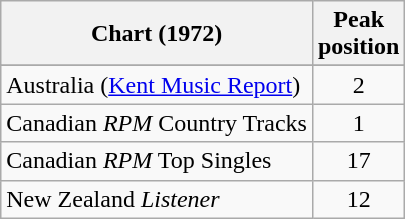<table class="wikitable sortable">
<tr>
<th>Chart (1972)</th>
<th>Peak<br>position</th>
</tr>
<tr>
</tr>
<tr>
</tr>
<tr>
</tr>
<tr>
<td>Australia (<a href='#'>Kent Music Report</a>)</td>
<td align="center">2</td>
</tr>
<tr>
<td>Canadian <em>RPM</em> Country Tracks</td>
<td align="center">1</td>
</tr>
<tr>
<td>Canadian <em>RPM</em> Top Singles</td>
<td align="center">17</td>
</tr>
<tr>
<td>New Zealand <em>Listener</em></td>
<td align="center">12</td>
</tr>
</table>
